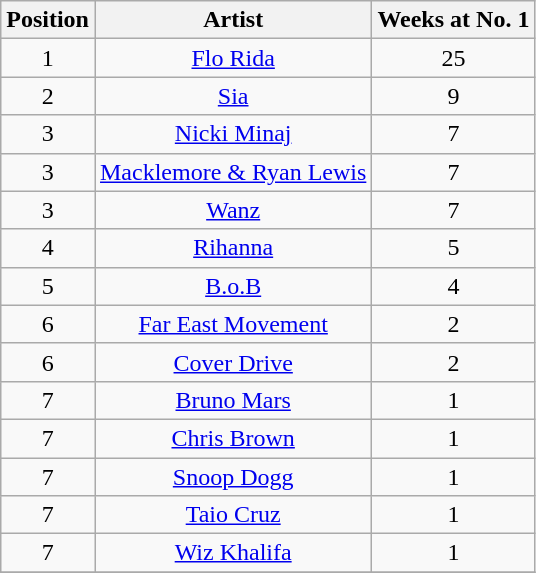<table class="wikitable">
<tr>
<th style="text-align: center;">Position</th>
<th style="text-align: center;">Artist</th>
<th style="text-align: center;">Weeks at No. 1</th>
</tr>
<tr>
<td style="text-align: center;">1</td>
<td style="text-align: center;"><a href='#'>Flo Rida</a></td>
<td style="text-align: center;">25</td>
</tr>
<tr>
<td style="text-align: center;">2</td>
<td style="text-align: center;"><a href='#'>Sia</a></td>
<td style="text-align: center;">9</td>
</tr>
<tr>
<td style="text-align: center;">3</td>
<td style="text-align: center;"><a href='#'>Nicki Minaj</a></td>
<td style="text-align: center;">7</td>
</tr>
<tr>
<td style="text-align: center;">3</td>
<td style="text-align: center;"><a href='#'>Macklemore & Ryan Lewis</a></td>
<td style="text-align: center;">7</td>
</tr>
<tr>
<td style="text-align: center;">3</td>
<td style="text-align: center;"><a href='#'>Wanz</a></td>
<td style="text-align: center;">7</td>
</tr>
<tr>
<td style="text-align: center;">4</td>
<td style="text-align: center;"><a href='#'>Rihanna</a></td>
<td style="text-align: center;">5</td>
</tr>
<tr>
<td style="text-align: center;">5</td>
<td style="text-align: center;"><a href='#'>B.o.B</a></td>
<td style="text-align: center;">4</td>
</tr>
<tr>
<td style="text-align: center;">6</td>
<td style="text-align: center;"><a href='#'>Far East Movement</a></td>
<td style="text-align: center;">2</td>
</tr>
<tr>
<td style="text-align: center;">6</td>
<td style="text-align: center;"><a href='#'>Cover Drive</a></td>
<td style="text-align: center;">2</td>
</tr>
<tr>
<td style="text-align: center;">7</td>
<td style="text-align: center;"><a href='#'>Bruno Mars</a></td>
<td style="text-align: center;">1</td>
</tr>
<tr>
<td style="text-align: center;">7</td>
<td style="text-align: center;"><a href='#'>Chris Brown</a></td>
<td style="text-align: center;">1</td>
</tr>
<tr>
<td style="text-align: center;">7</td>
<td style="text-align: center;"><a href='#'>Snoop Dogg</a></td>
<td style="text-align: center;">1</td>
</tr>
<tr>
<td style="text-align: center;">7</td>
<td style="text-align: center;"><a href='#'>Taio Cruz</a></td>
<td style="text-align: center;">1</td>
</tr>
<tr>
<td style="text-align: center;">7</td>
<td style="text-align: center;"><a href='#'>Wiz Khalifa</a></td>
<td style="text-align: center;">1</td>
</tr>
<tr>
</tr>
</table>
